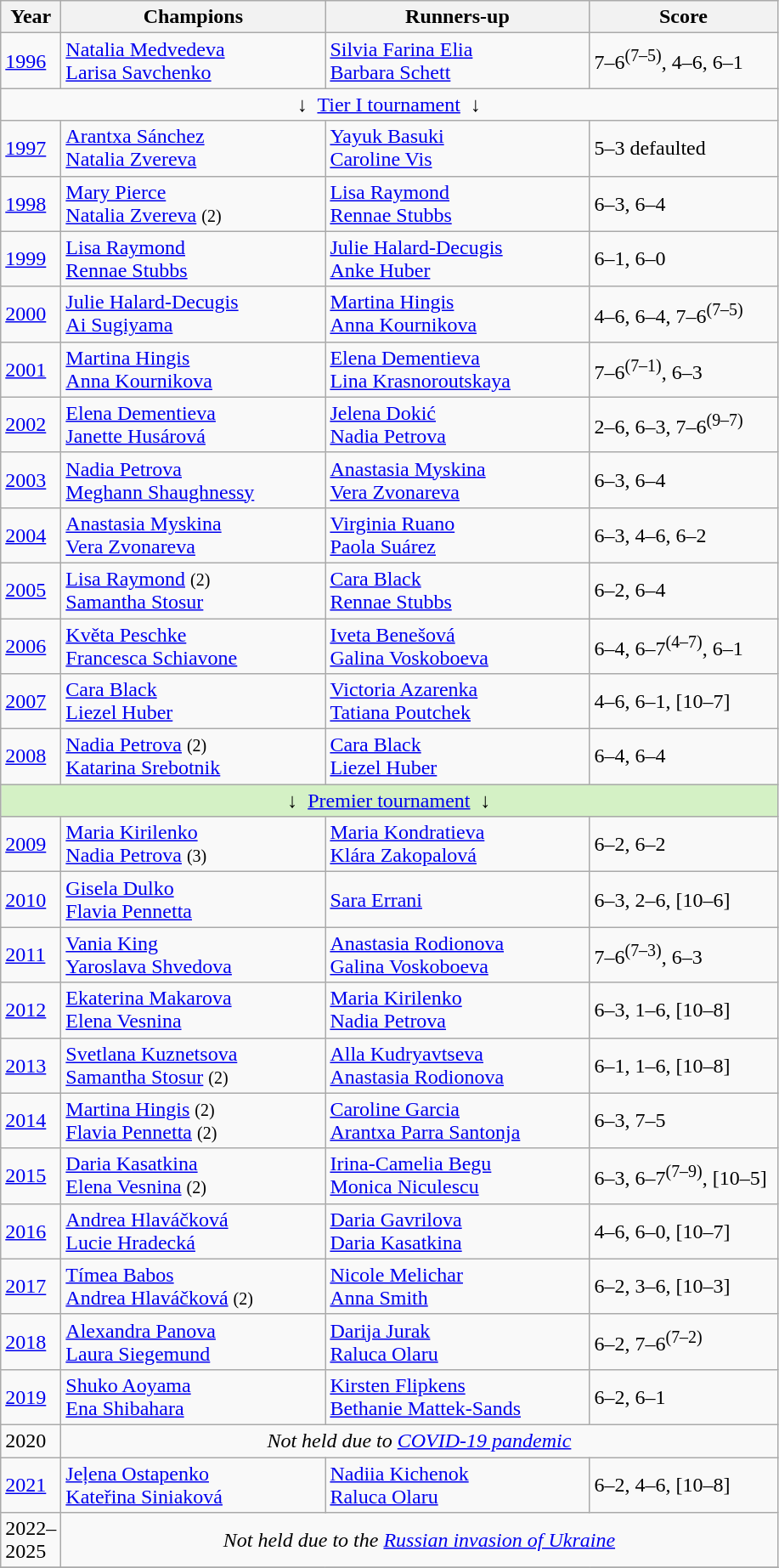<table class="wikitable nowrap">
<tr>
<th style="width:40px">Year</th>
<th style="width:200px">Champions</th>
<th style="width:200px">Runners-up</th>
<th style="width:140px" class="unsortable">Score</th>
</tr>
<tr>
<td><a href='#'>1996</a></td>
<td> <a href='#'>Natalia Medvedeva</a><br> <a href='#'>Larisa Savchenko</a></td>
<td> <a href='#'>Silvia Farina Elia</a><br> <a href='#'>Barbara Schett</a></td>
<td>7–6<sup>(7–5)</sup>, 4–6, 6–1</td>
</tr>
<tr>
<td colspan="4" align="center">↓  <a href='#'>Tier I tournament</a>  ↓</td>
</tr>
<tr>
<td><a href='#'>1997</a></td>
<td> <a href='#'>Arantxa Sánchez</a><br> <a href='#'>Natalia Zvereva</a></td>
<td> <a href='#'>Yayuk Basuki</a><br> <a href='#'>Caroline Vis</a></td>
<td>5–3 defaulted</td>
</tr>
<tr>
<td><a href='#'>1998</a></td>
<td> <a href='#'>Mary Pierce</a><br> <a href='#'>Natalia Zvereva</a> <small> (2) </small></td>
<td> <a href='#'>Lisa Raymond</a><br> <a href='#'>Rennae Stubbs</a></td>
<td>6–3, 6–4</td>
</tr>
<tr>
<td><a href='#'>1999</a></td>
<td> <a href='#'>Lisa Raymond</a><br> <a href='#'>Rennae Stubbs</a></td>
<td> <a href='#'>Julie Halard-Decugis</a><br> <a href='#'>Anke Huber</a></td>
<td>6–1, 6–0</td>
</tr>
<tr>
<td><a href='#'>2000</a></td>
<td> <a href='#'>Julie Halard-Decugis</a><br> <a href='#'>Ai Sugiyama</a></td>
<td> <a href='#'>Martina Hingis</a><br> <a href='#'>Anna Kournikova</a></td>
<td>4–6, 6–4, 7–6<sup>(7–5)</sup></td>
</tr>
<tr>
<td><a href='#'>2001</a></td>
<td> <a href='#'>Martina Hingis</a><br> <a href='#'>Anna Kournikova</a></td>
<td> <a href='#'>Elena Dementieva</a><br> <a href='#'>Lina Krasnoroutskaya</a></td>
<td>7–6<sup>(7–1)</sup>, 6–3</td>
</tr>
<tr>
<td><a href='#'>2002</a></td>
<td> <a href='#'>Elena Dementieva</a><br> <a href='#'>Janette Husárová</a></td>
<td> <a href='#'>Jelena Dokić</a><br> <a href='#'>Nadia Petrova</a></td>
<td>2–6, 6–3, 7–6<sup>(9–7)</sup></td>
</tr>
<tr>
<td><a href='#'>2003</a></td>
<td> <a href='#'>Nadia Petrova</a><br> <a href='#'>Meghann Shaughnessy</a></td>
<td> <a href='#'>Anastasia Myskina</a><br> <a href='#'>Vera Zvonareva</a></td>
<td>6–3, 6–4</td>
</tr>
<tr>
<td><a href='#'>2004</a></td>
<td> <a href='#'>Anastasia Myskina</a><br> <a href='#'>Vera Zvonareva</a></td>
<td> <a href='#'>Virginia Ruano</a><br> <a href='#'>Paola Suárez</a></td>
<td>6–3, 4–6, 6–2</td>
</tr>
<tr>
<td><a href='#'>2005</a></td>
<td> <a href='#'>Lisa Raymond</a> <small> (2) </small> <br> <a href='#'>Samantha Stosur</a></td>
<td> <a href='#'>Cara Black</a><br> <a href='#'>Rennae Stubbs</a></td>
<td>6–2, 6–4</td>
</tr>
<tr>
<td><a href='#'>2006</a></td>
<td> <a href='#'>Květa Peschke</a><br> <a href='#'>Francesca Schiavone</a></td>
<td> <a href='#'>Iveta Benešová</a><br> <a href='#'>Galina Voskoboeva</a></td>
<td>6–4, 6–7<sup>(4–7)</sup>, 6–1</td>
</tr>
<tr>
<td><a href='#'>2007</a></td>
<td> <a href='#'>Cara Black</a><br> <a href='#'>Liezel Huber</a></td>
<td> <a href='#'>Victoria Azarenka</a><br> <a href='#'>Tatiana Poutchek</a></td>
<td>4–6, 6–1, [10–7]</td>
</tr>
<tr>
<td><a href='#'>2008</a></td>
<td> <a href='#'>Nadia Petrova</a> <small> (2) </small> <br> <a href='#'>Katarina Srebotnik</a></td>
<td> <a href='#'>Cara Black</a><br> <a href='#'>Liezel Huber</a></td>
<td>6–4, 6–4</td>
</tr>
<tr>
<td colspan="4" style=background:#D4F1C5 align="center">↓  <a href='#'>Premier tournament</a>  ↓</td>
</tr>
<tr>
<td><a href='#'>2009</a></td>
<td> <a href='#'>Maria Kirilenko</a> <br> <a href='#'>Nadia Petrova</a> <small> (3) </small></td>
<td> <a href='#'>Maria Kondratieva</a> <br> <a href='#'>Klára Zakopalová</a></td>
<td>6–2, 6–2</td>
</tr>
<tr>
<td><a href='#'>2010</a></td>
<td> <a href='#'>Gisela Dulko</a> <br> <a href='#'>Flavia Pennetta</a></td>
<td> <a href='#'>Sara Errani</a> <br></td>
<td>6–3, 2–6, [10–6]</td>
</tr>
<tr>
<td><a href='#'>2011</a></td>
<td> <a href='#'>Vania King</a> <br> <a href='#'>Yaroslava Shvedova</a></td>
<td> <a href='#'>Anastasia Rodionova</a> <br> <a href='#'>Galina Voskoboeva</a></td>
<td>7–6<sup>(7–3)</sup>, 6–3</td>
</tr>
<tr>
<td><a href='#'>2012</a></td>
<td> <a href='#'>Ekaterina Makarova</a> <br> <a href='#'>Elena Vesnina</a></td>
<td> <a href='#'>Maria Kirilenko</a> <br> <a href='#'>Nadia Petrova</a></td>
<td>6–3, 1–6, [10–8]</td>
</tr>
<tr>
<td><a href='#'>2013</a></td>
<td> <a href='#'>Svetlana Kuznetsova</a> <br> <a href='#'>Samantha Stosur</a> <small> (2) </small></td>
<td> <a href='#'>Alla Kudryavtseva</a><br> <a href='#'>Anastasia Rodionova</a></td>
<td>6–1, 1–6, [10–8]</td>
</tr>
<tr>
<td><a href='#'>2014</a></td>
<td> <a href='#'>Martina Hingis</a> <small>(2)</small> <br> <a href='#'>Flavia Pennetta</a> <small> (2) </small></td>
<td> <a href='#'>Caroline Garcia</a><br> <a href='#'>Arantxa Parra Santonja</a></td>
<td>6–3, 7–5</td>
</tr>
<tr>
<td><a href='#'>2015</a></td>
<td> <a href='#'>Daria Kasatkina</a><br> <a href='#'>Elena Vesnina</a> <small> (2) </small></td>
<td> <a href='#'>Irina-Camelia Begu</a><br> <a href='#'>Monica Niculescu</a></td>
<td>6–3, 6–7<sup>(7–9)</sup>, [10–5]</td>
</tr>
<tr>
<td><a href='#'>2016</a></td>
<td> <a href='#'>Andrea Hlaváčková</a><br> <a href='#'>Lucie Hradecká</a></td>
<td> <a href='#'>Daria Gavrilova</a><br> <a href='#'>Daria Kasatkina</a></td>
<td>4–6, 6–0, [10–7]</td>
</tr>
<tr>
<td><a href='#'>2017</a></td>
<td> <a href='#'>Tímea Babos</a><br> <a href='#'>Andrea Hlaváčková</a> <small>(2)</small></td>
<td> <a href='#'>Nicole Melichar</a><br> <a href='#'>Anna Smith</a></td>
<td>6–2, 3–6, [10–3]</td>
</tr>
<tr>
<td><a href='#'>2018</a></td>
<td> <a href='#'>Alexandra Panova</a><br> <a href='#'>Laura Siegemund</a></td>
<td> <a href='#'>Darija Jurak</a> <br> <a href='#'>Raluca Olaru</a></td>
<td>6–2, 7–6<sup>(7–2)</sup></td>
</tr>
<tr>
<td><a href='#'>2019</a></td>
<td> <a href='#'>Shuko Aoyama</a><br> <a href='#'>Ena Shibahara</a></td>
<td> <a href='#'>Kirsten Flipkens</a> <br> <a href='#'>Bethanie Mattek-Sands</a></td>
<td>6–2, 6–1</td>
</tr>
<tr>
<td>2020</td>
<td colspan=3 align=center><em>Not held due to <a href='#'>COVID-19 pandemic</a></em></td>
</tr>
<tr>
<td><a href='#'>2021</a></td>
<td> <a href='#'>Jeļena Ostapenko</a> <br>  <a href='#'>Kateřina Siniaková</a></td>
<td> <a href='#'>Nadiia Kichenok</a> <br>  <a href='#'>Raluca Olaru</a></td>
<td>6–2, 4–6, [10–8]</td>
</tr>
<tr>
<td>2022–<br>2025</td>
<td colspan=3 align=center><em>Not held due to the <a href='#'>Russian invasion of Ukraine</a></em></td>
</tr>
<tr>
</tr>
</table>
